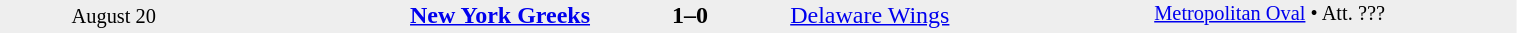<table style="width:80%; background:#eee;" cellspacing="0">
<tr>
<td rowspan="3" style="text-align:center; font-size:85%; width:15%;">August 20</td>
<td style="width:24%; text-align:right;"><strong><a href='#'>New York Greeks</a></strong></td>
<td style="text-align:center; width:13%;"><strong>1–0</strong></td>
<td width=24%><a href='#'>Delaware Wings</a></td>
<td rowspan="3" style="font-size:85%; vertical-align:top;"><a href='#'>Metropolitan Oval</a> • Att. ???</td>
</tr>
<tr style=font-size:85%>
<td align=right valign=top></td>
<td valign=top></td>
<td align=left valign=top></td>
</tr>
</table>
